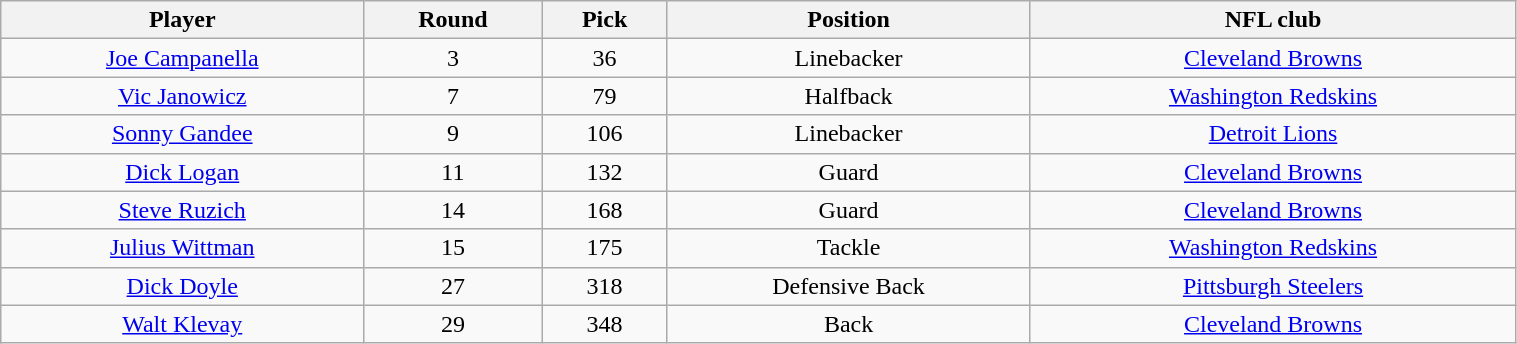<table class="wikitable" width="80%">
<tr>
<th>Player</th>
<th>Round</th>
<th>Pick</th>
<th>Position</th>
<th>NFL club</th>
</tr>
<tr align="center" bgcolor="">
<td><a href='#'>Joe Campanella</a></td>
<td>3</td>
<td>36</td>
<td>Linebacker</td>
<td><a href='#'>Cleveland Browns</a></td>
</tr>
<tr align="center" bgcolor="">
<td><a href='#'>Vic Janowicz</a></td>
<td>7</td>
<td>79</td>
<td>Halfback</td>
<td><a href='#'>Washington Redskins</a></td>
</tr>
<tr align="center" bgcolor="">
<td><a href='#'>Sonny Gandee</a></td>
<td>9</td>
<td>106</td>
<td>Linebacker</td>
<td><a href='#'>Detroit Lions</a></td>
</tr>
<tr align="center" bgcolor="">
<td><a href='#'>Dick Logan</a></td>
<td>11</td>
<td>132</td>
<td>Guard</td>
<td><a href='#'>Cleveland Browns</a></td>
</tr>
<tr align="center" bgcolor="">
<td><a href='#'>Steve Ruzich</a></td>
<td>14</td>
<td>168</td>
<td>Guard</td>
<td><a href='#'>Cleveland Browns</a></td>
</tr>
<tr align="center" bgcolor="">
<td><a href='#'>Julius Wittman</a></td>
<td>15</td>
<td>175</td>
<td>Tackle</td>
<td><a href='#'>Washington Redskins</a></td>
</tr>
<tr align="center" bgcolor="">
<td><a href='#'>Dick Doyle</a></td>
<td>27</td>
<td>318</td>
<td>Defensive Back</td>
<td><a href='#'>Pittsburgh Steelers</a></td>
</tr>
<tr align="center" bgcolor="">
<td><a href='#'>Walt Klevay</a></td>
<td>29</td>
<td>348</td>
<td>Back</td>
<td><a href='#'>Cleveland Browns</a></td>
</tr>
</table>
